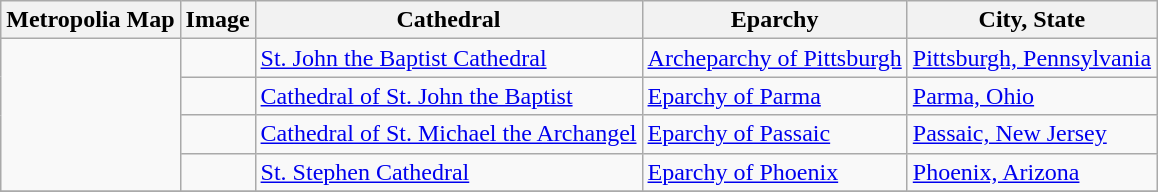<table class="wikitable">
<tr>
<th>Metropolia Map</th>
<th>Image</th>
<th>Cathedral</th>
<th>Eparchy</th>
<th>City, State</th>
</tr>
<tr>
<td rowspan="4"></td>
<td></td>
<td><a href='#'>St. John the Baptist Cathedral</a></td>
<td><a href='#'>Archeparchy of Pittsburgh</a></td>
<td><a href='#'>Pittsburgh, Pennsylvania</a></td>
</tr>
<tr>
<td></td>
<td><a href='#'>Cathedral of St. John the Baptist</a></td>
<td><a href='#'>Eparchy of Parma</a></td>
<td><a href='#'>Parma, Ohio</a></td>
</tr>
<tr>
<td></td>
<td><a href='#'>Cathedral of St. Michael the Archangel</a></td>
<td><a href='#'>Eparchy of Passaic</a></td>
<td><a href='#'>Passaic, New Jersey</a></td>
</tr>
<tr>
<td></td>
<td><a href='#'>St. Stephen Cathedral</a></td>
<td><a href='#'>Eparchy of Phoenix</a></td>
<td><a href='#'>Phoenix, Arizona</a></td>
</tr>
<tr>
</tr>
</table>
